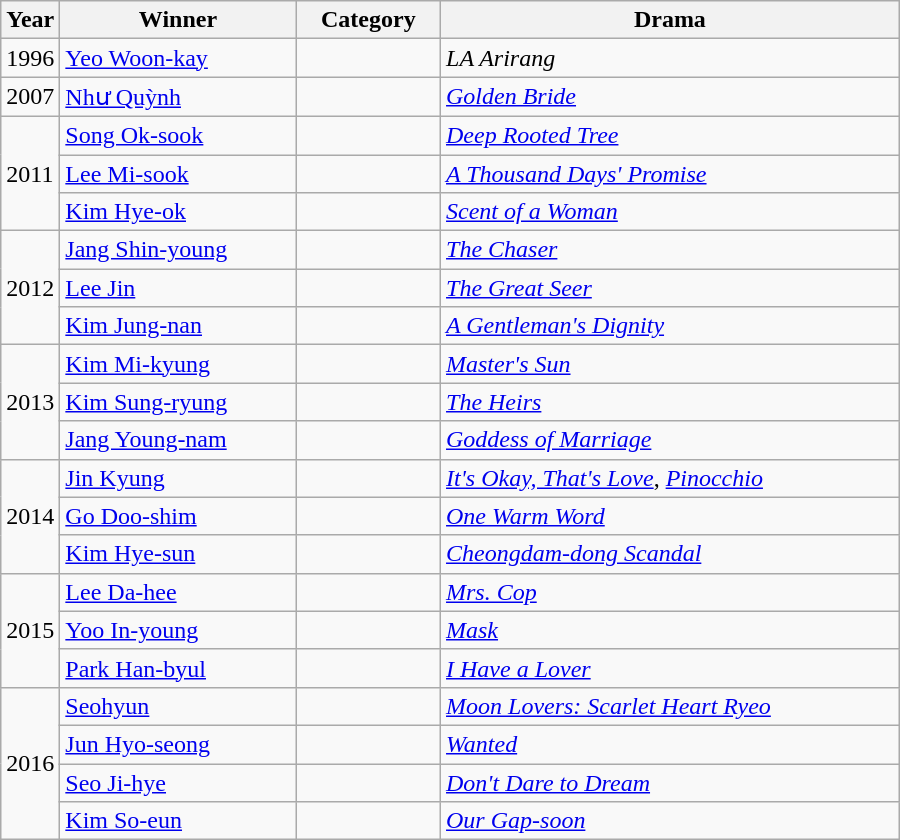<table class="wikitable" style="width:600px">
<tr>
<th width=10>Year</th>
<th>Winner</th>
<th>Category</th>
<th>Drama</th>
</tr>
<tr>
<td>1996</td>
<td><a href='#'>Yeo Woon-kay</a></td>
<td></td>
<td><em>LA Arirang</em></td>
</tr>
<tr>
<td>2007</td>
<td><a href='#'>Như Quỳnh</a></td>
<td></td>
<td><em><a href='#'>Golden Bride</a></em></td>
</tr>
<tr>
<td rowspan=3>2011</td>
<td><a href='#'>Song Ok-sook</a></td>
<td></td>
<td><em><a href='#'>Deep Rooted Tree</a></em></td>
</tr>
<tr>
<td><a href='#'>Lee Mi-sook</a></td>
<td></td>
<td><em><a href='#'>A Thousand Days' Promise</a></em></td>
</tr>
<tr>
<td><a href='#'>Kim Hye-ok</a></td>
<td></td>
<td><em><a href='#'>Scent of a Woman</a></em></td>
</tr>
<tr>
<td rowspan=3>2012</td>
<td><a href='#'>Jang Shin-young</a></td>
<td></td>
<td><em><a href='#'>The Chaser</a></em></td>
</tr>
<tr>
<td><a href='#'>Lee Jin</a></td>
<td></td>
<td><em><a href='#'>The Great Seer</a></em></td>
</tr>
<tr>
<td><a href='#'>Kim Jung-nan</a></td>
<td></td>
<td><em><a href='#'>A Gentleman's Dignity</a></em></td>
</tr>
<tr>
<td rowspan=3>2013</td>
<td><a href='#'>Kim Mi-kyung</a></td>
<td></td>
<td><em><a href='#'>Master's Sun</a></em></td>
</tr>
<tr>
<td><a href='#'>Kim Sung-ryung</a></td>
<td></td>
<td><em><a href='#'>The Heirs</a></em></td>
</tr>
<tr>
<td><a href='#'>Jang Young-nam</a></td>
<td></td>
<td><em><a href='#'>Goddess of Marriage</a></em></td>
</tr>
<tr>
<td rowspan=3>2014</td>
<td><a href='#'>Jin Kyung</a></td>
<td></td>
<td><em><a href='#'>It's Okay, That's Love</a></em>, <em><a href='#'>Pinocchio</a></em></td>
</tr>
<tr>
<td><a href='#'>Go Doo-shim</a></td>
<td></td>
<td><em><a href='#'>One Warm Word</a></em></td>
</tr>
<tr>
<td><a href='#'>Kim Hye-sun</a></td>
<td></td>
<td><em><a href='#'>Cheongdam-dong Scandal</a></em></td>
</tr>
<tr>
<td rowspan=3>2015</td>
<td><a href='#'>Lee Da-hee</a></td>
<td></td>
<td><em><a href='#'>Mrs. Cop</a></em></td>
</tr>
<tr>
<td><a href='#'>Yoo In-young</a></td>
<td></td>
<td><em><a href='#'>Mask</a></em></td>
</tr>
<tr>
<td><a href='#'>Park Han-byul</a></td>
<td></td>
<td><em><a href='#'>I Have a Lover</a></em></td>
</tr>
<tr>
<td rowspan=4>2016</td>
<td><a href='#'>Seohyun</a></td>
<td></td>
<td><em><a href='#'>Moon Lovers: Scarlet Heart Ryeo</a></em></td>
</tr>
<tr>
<td><a href='#'>Jun Hyo-seong</a></td>
<td></td>
<td><em><a href='#'>Wanted</a></em></td>
</tr>
<tr>
<td><a href='#'>Seo Ji-hye</a></td>
<td></td>
<td><em><a href='#'>Don't Dare to Dream</a></em></td>
</tr>
<tr>
<td><a href='#'>Kim So-eun</a></td>
<td></td>
<td><em><a href='#'>Our Gap-soon</a></em></td>
</tr>
</table>
